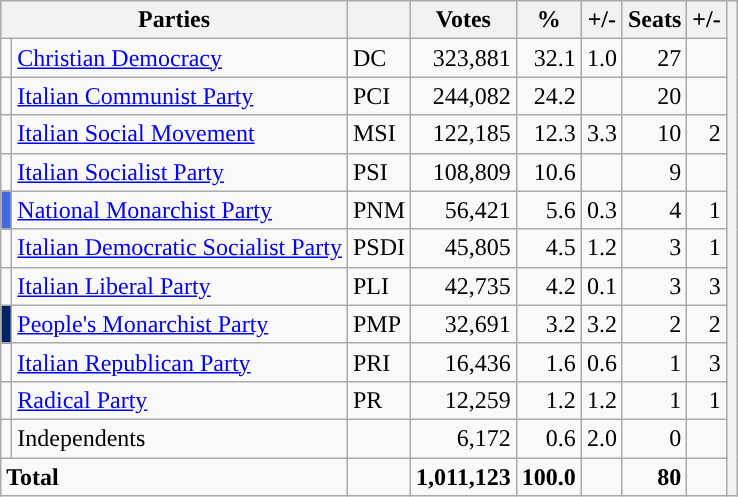<table class="wikitable">
<tr>
<th colspan="2">Parties</th>
<th></th>
<th>Votes</th>
<th>%</th>
<th>+/-</th>
<th>Seats</th>
<th>+/-</th>
<th rowspan="13"></th>
</tr>
<tr>
<td style="background-color:"></td>
<td><a href='#'>Christian Democracy</a></td>
<td>DC</td>
<td align=right>323,881</td>
<td align=right>32.1</td>
<td align=right> 1.0</td>
<td align=right>27</td>
<td align=right></td>
</tr>
<tr>
<td style="background-color:"></td>
<td><a href='#'>Italian Communist Party</a></td>
<td>PCI</td>
<td align=right>244,082</td>
<td align=right>24.2</td>
<td align=right></td>
<td align=right>20</td>
<td align=right></td>
</tr>
<tr>
<td style="background-color:"></td>
<td><a href='#'>Italian Social Movement</a></td>
<td>MSI</td>
<td align=right>122,185</td>
<td align=right>12.3</td>
<td align=right> 3.3</td>
<td align=right>10</td>
<td align=right> 2</td>
</tr>
<tr>
<td style="background-color:"></td>
<td><a href='#'>Italian Socialist Party</a></td>
<td>PSI</td>
<td align=right>108,809</td>
<td align=right>10.6</td>
<td align=right></td>
<td align=right>9</td>
<td align=right></td>
</tr>
<tr>
<td style="background-color:royalblue"></td>
<td><a href='#'>National Monarchist Party</a></td>
<td>PNM</td>
<td align=right>56,421</td>
<td align=right>5.6</td>
<td align=right> 0.3</td>
<td align=right>4</td>
<td align=right> 1</td>
</tr>
<tr>
<td style="background-color:"></td>
<td><a href='#'>Italian Democratic Socialist Party</a></td>
<td>PSDI</td>
<td align=right>45,805</td>
<td align=right>4.5</td>
<td align=right> 1.2</td>
<td align=right>3</td>
<td align=right> 1</td>
</tr>
<tr>
<td style="background-color:"></td>
<td><a href='#'>Italian Liberal Party</a></td>
<td>PLI</td>
<td align=right>42,735</td>
<td align=right>4.2</td>
<td align=right> 0.1</td>
<td align=right>3</td>
<td align=right> 3</td>
</tr>
<tr>
<td style="background-color:#002366"></td>
<td><a href='#'>People's Monarchist Party</a></td>
<td>PMP</td>
<td align=right>32,691</td>
<td align=right>3.2</td>
<td align=right> 3.2</td>
<td align=right>2</td>
<td align=right> 2</td>
</tr>
<tr>
<td style="background-color:"></td>
<td><a href='#'>Italian Republican Party</a></td>
<td>PRI</td>
<td align=right>16,436</td>
<td align=right>1.6</td>
<td align=right> 0.6</td>
<td align=right>1</td>
<td align=right> 3</td>
</tr>
<tr>
<td style="background-color:"></td>
<td><a href='#'>Radical Party</a></td>
<td>PR</td>
<td align=right>12,259</td>
<td align=right>1.2</td>
<td align=right> 1.2</td>
<td align=right>1</td>
<td align=right> 1</td>
</tr>
<tr>
<td style="background-color:"></td>
<td>Independents</td>
<td></td>
<td align=right>6,172</td>
<td align=right>0.6</td>
<td align=right> 2.0</td>
<td align=right>0</td>
<td align=right></td>
</tr>
<tr>
<td colspan="2"><strong>Total</strong></td>
<td></td>
<td align=right><strong>1,011,123</strong></td>
<td align=right><strong>100.0</strong></td>
<td></td>
<td align=right><strong>80</strong></td>
<td></td>
</tr>
</table>
